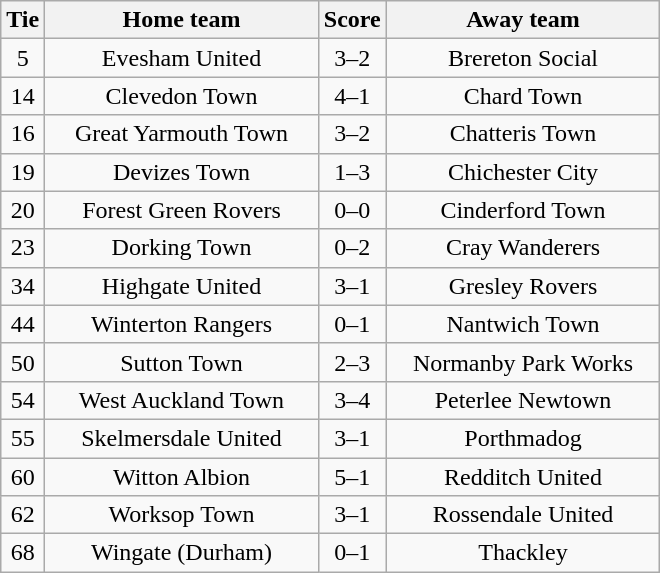<table class="wikitable" style="text-align:center;">
<tr>
<th width=20>Tie</th>
<th width=175>Home team</th>
<th width=20>Score</th>
<th width=175>Away team</th>
</tr>
<tr>
<td>5</td>
<td>Evesham United</td>
<td>3–2</td>
<td>Brereton Social</td>
</tr>
<tr>
<td>14</td>
<td>Clevedon Town</td>
<td>4–1</td>
<td>Chard Town</td>
</tr>
<tr>
<td>16</td>
<td>Great Yarmouth Town</td>
<td>3–2</td>
<td>Chatteris Town</td>
</tr>
<tr>
<td>19</td>
<td>Devizes Town</td>
<td>1–3</td>
<td>Chichester City</td>
</tr>
<tr>
<td>20</td>
<td>Forest Green Rovers</td>
<td>0–0</td>
<td>Cinderford Town</td>
</tr>
<tr>
<td>23</td>
<td>Dorking Town</td>
<td>0–2</td>
<td>Cray Wanderers</td>
</tr>
<tr>
<td>34</td>
<td>Highgate United</td>
<td>3–1</td>
<td>Gresley Rovers</td>
</tr>
<tr>
<td>44</td>
<td>Winterton Rangers</td>
<td>0–1</td>
<td>Nantwich Town</td>
</tr>
<tr>
<td>50</td>
<td>Sutton Town</td>
<td>2–3</td>
<td>Normanby Park Works</td>
</tr>
<tr>
<td>54</td>
<td>West Auckland Town</td>
<td>3–4</td>
<td>Peterlee Newtown</td>
</tr>
<tr>
<td>55</td>
<td>Skelmersdale United</td>
<td>3–1</td>
<td>Porthmadog</td>
</tr>
<tr>
<td>60</td>
<td>Witton Albion</td>
<td>5–1</td>
<td>Redditch United</td>
</tr>
<tr>
<td>62</td>
<td>Worksop Town</td>
<td>3–1</td>
<td>Rossendale United</td>
</tr>
<tr>
<td>68</td>
<td>Wingate (Durham)</td>
<td>0–1</td>
<td>Thackley</td>
</tr>
</table>
